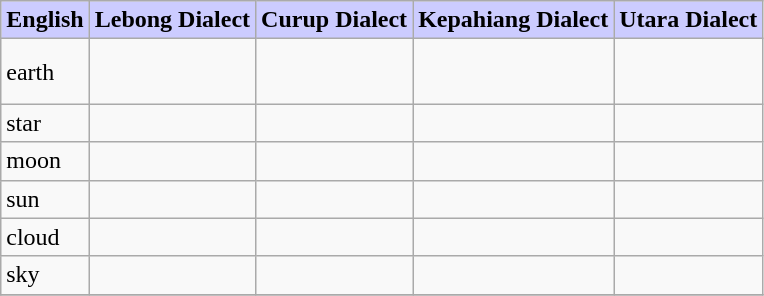<table class="wikitable">
<tr>
<th style="background: #CCCCFF;">English</th>
<th style="background: #CCCCFF;">Lebong Dialect</th>
<th style="background: #CCCCFF;">Curup Dialect</th>
<th style="background: #CCCCFF;">Kepahiang Dialect</th>
<th style="background: #CCCCFF;">Utara Dialect</th>
</tr>
<tr>
<td>earth</td>
<td><br><br></td>
<td><br><br></td>
<td><br><br></td>
<td><br><br></td>
</tr>
<tr>
<td>star</td>
<td></td>
<td></td>
<td></td>
<td></td>
</tr>
<tr>
<td>moon</td>
<td></td>
<td></td>
<td></td>
<td></td>
</tr>
<tr>
<td>sun</td>
<td></td>
<td></td>
<td><br></td>
<td></td>
</tr>
<tr>
<td>cloud</td>
<td></td>
<td></td>
<td></td>
<td></td>
</tr>
<tr>
<td>sky</td>
<td></td>
<td></td>
<td></td>
<td></td>
</tr>
<tr>
</tr>
</table>
